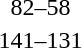<table style="text-align:center">
<tr>
<th width=200></th>
<th width=100></th>
<th width=200></th>
</tr>
<tr>
<td align=right><strong></strong></td>
<td align=center>82–58</td>
<td align=left></td>
</tr>
<tr>
<td align=right><strong></strong></td>
<td align=center>141–131</td>
<td align=left></td>
</tr>
</table>
